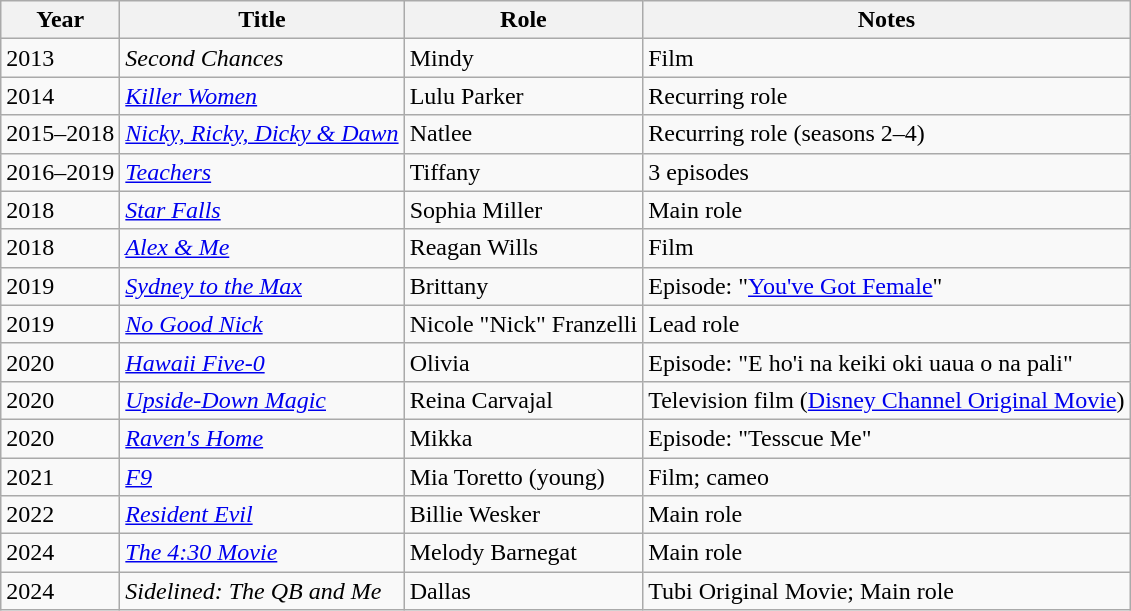<table class="wikitable sortable">
<tr>
<th>Year</th>
<th>Title</th>
<th>Role</th>
<th class="unsortable">Notes</th>
</tr>
<tr>
<td>2013</td>
<td><em>Second Chances</em></td>
<td>Mindy</td>
<td>Film</td>
</tr>
<tr>
<td>2014</td>
<td><em><a href='#'>Killer Women</a></em></td>
<td>Lulu Parker</td>
<td>Recurring role</td>
</tr>
<tr>
<td>2015–2018</td>
<td><em><a href='#'>Nicky, Ricky, Dicky & Dawn</a></em></td>
<td>Natlee</td>
<td>Recurring role (seasons 2–4)</td>
</tr>
<tr>
<td>2016–2019</td>
<td><em><a href='#'>Teachers</a></em></td>
<td>Tiffany</td>
<td>3 episodes</td>
</tr>
<tr>
<td>2018</td>
<td><em><a href='#'>Star Falls</a></em></td>
<td>Sophia Miller</td>
<td>Main role</td>
</tr>
<tr>
<td>2018</td>
<td><em><a href='#'>Alex & Me</a></em></td>
<td>Reagan Wills</td>
<td>Film</td>
</tr>
<tr>
<td>2019</td>
<td><em><a href='#'>Sydney to the Max</a></em></td>
<td>Brittany</td>
<td>Episode: "<a href='#'>You've Got Female</a>"</td>
</tr>
<tr>
<td>2019</td>
<td><em><a href='#'>No Good Nick</a></em></td>
<td>Nicole "Nick" Franzelli</td>
<td>Lead role</td>
</tr>
<tr>
<td>2020</td>
<td><em><a href='#'>Hawaii Five-0</a></em></td>
<td>Olivia</td>
<td>Episode: "E ho'i na keiki oki uaua o na pali"</td>
</tr>
<tr>
<td>2020</td>
<td><em><a href='#'>Upside-Down Magic</a></em></td>
<td>Reina Carvajal</td>
<td>Television film (<a href='#'>Disney Channel Original Movie</a>)</td>
</tr>
<tr>
<td>2020</td>
<td><em><a href='#'>Raven's Home</a></em></td>
<td>Mikka</td>
<td>Episode: "Tesscue Me"</td>
</tr>
<tr>
<td>2021</td>
<td><em><a href='#'>F9</a></em></td>
<td>Mia Toretto (young)</td>
<td>Film; cameo</td>
</tr>
<tr>
<td>2022</td>
<td><em><a href='#'>Resident Evil</a></em></td>
<td>Billie Wesker</td>
<td>Main role</td>
</tr>
<tr>
<td>2024</td>
<td><em><a href='#'>The 4:30 Movie</a></em></td>
<td>Melody Barnegat</td>
<td>Main role</td>
</tr>
<tr>
<td>2024</td>
<td><em>Sidelined: The QB and Me</em></td>
<td>Dallas</td>
<td>Tubi Original Movie; Main role</td>
</tr>
</table>
